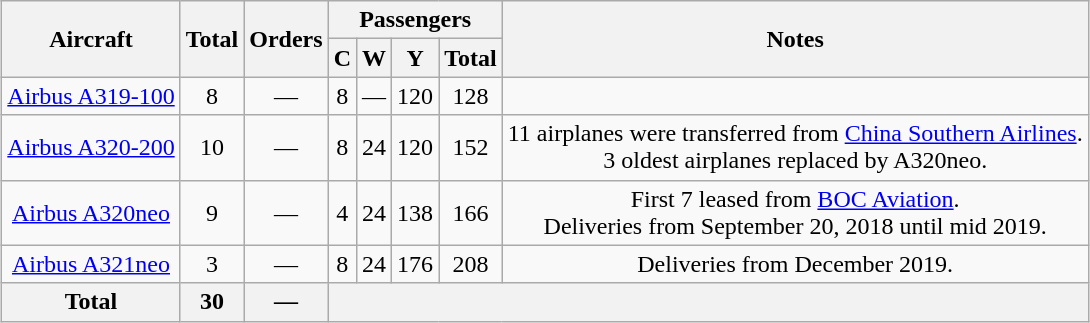<table class="wikitable" style="border-collapse:collapse; text-align:center; margin:1em auto;">
<tr>
<th rowspan="2"><span>Aircraft</span></th>
<th rowspan="2"><span>Total</span></th>
<th rowspan="2"><span>Orders</span></th>
<th colspan="4"><span>Passengers</span></th>
<th rowspan="2"><span>Notes</span></th>
</tr>
<tr>
<th><abbr><span>C</span></abbr></th>
<th><abbr><span>W</span></abbr></th>
<th><abbr><span>Y</span></abbr></th>
<th><span>Total</span></th>
</tr>
<tr>
<td><a href='#'>Airbus A319-100</a></td>
<td>8</td>
<td>—</td>
<td>8</td>
<td>—</td>
<td>120</td>
<td>128</td>
<td></td>
</tr>
<tr>
<td><a href='#'>Airbus A320-200</a></td>
<td>10</td>
<td>—</td>
<td>8</td>
<td>24</td>
<td>120</td>
<td>152</td>
<td>11 airplanes were transferred from <a href='#'>China Southern Airlines</a>.<br>3 oldest airplanes replaced by A320neo.</td>
</tr>
<tr>
<td><a href='#'>Airbus A320neo</a></td>
<td>9</td>
<td>—</td>
<td>4</td>
<td>24</td>
<td>138</td>
<td>166</td>
<td>First 7 leased from <a href='#'>BOC Aviation</a>.<br>Deliveries from September 20, 2018 until mid 2019.</td>
</tr>
<tr>
<td><a href='#'>Airbus A321neo</a></td>
<td>3</td>
<td>—</td>
<td>8</td>
<td>24</td>
<td>176</td>
<td>208</td>
<td>Deliveries from December 2019.</td>
</tr>
<tr>
<th>Total</th>
<th>30</th>
<th>—</th>
<th colspan="5"></th>
</tr>
</table>
